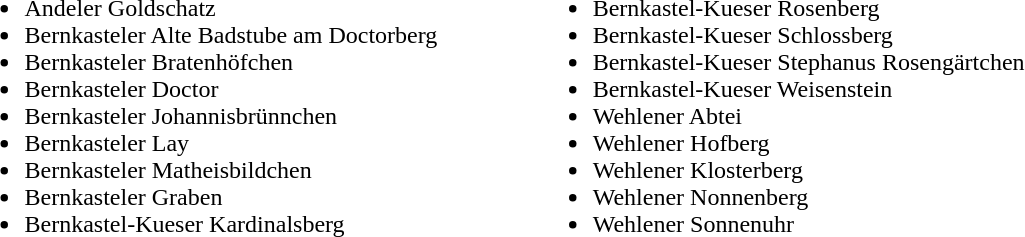<table width = "75%">
<tr>
<td width = "40%"><br><ul><li>Andeler Goldschatz</li><li>Bernkasteler Alte Badstube am Doctorberg</li><li>Bernkasteler Bratenhöfchen</li><li>Bernkasteler Doctor</li><li>Bernkasteler Johannisbrünnchen</li><li>Bernkasteler Lay</li><li>Bernkasteler Matheisbildchen</li><li>Bernkasteler Graben</li><li>Bernkastel-Kueser Kardinalsberg</li></ul></td>
<td valign = "top"><br><ul><li>Bernkastel-Kueser Rosenberg</li><li>Bernkastel-Kueser Schlossberg</li><li>Bernkastel-Kueser Stephanus Rosengärtchen</li><li>Bernkastel-Kueser Weisenstein</li><li>Wehlener Abtei</li><li>Wehlener Hofberg</li><li>Wehlener Klosterberg</li><li>Wehlener Nonnenberg</li><li>Wehlener Sonnenuhr</li></ul></td>
</tr>
</table>
